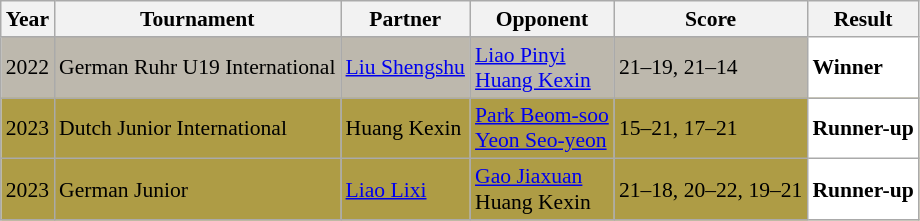<table class="sortable wikitable" style="font-size: 90%;">
<tr>
<th>Year</th>
<th>Tournament</th>
<th>Partner</th>
<th>Opponent</th>
<th>Score</th>
<th>Result</th>
</tr>
<tr style="background:#BDB8AD">
<td align="center">2022</td>
<td align="left">German Ruhr U19 International</td>
<td align="left"> <a href='#'>Liu Shengshu</a></td>
<td align="left"> <a href='#'>Liao Pinyi</a><br> <a href='#'>Huang Kexin</a></td>
<td align="left">21–19, 21–14</td>
<td style="text-align:left; background:white"> <strong>Winner</strong></td>
</tr>
<tr style="background:#AE9C45">
<td align="center">2023</td>
<td align="left">Dutch Junior International</td>
<td align="left"> Huang Kexin</td>
<td align="left"> <a href='#'>Park Beom-soo</a><br> <a href='#'>Yeon Seo-yeon</a></td>
<td align="left">15–21, 17–21</td>
<td style="text-align:left; background:white"> <strong>Runner-up</strong></td>
</tr>
<tr style="background:#AE9C45">
<td align="center">2023</td>
<td align="left">German Junior</td>
<td align="left"> <a href='#'>Liao Lixi</a></td>
<td align="left"> <a href='#'>Gao Jiaxuan</a><br> Huang Kexin</td>
<td align="left">21–18, 20–22, 19–21</td>
<td style="text-align:left; background:white"> <strong>Runner-up</strong></td>
</tr>
</table>
